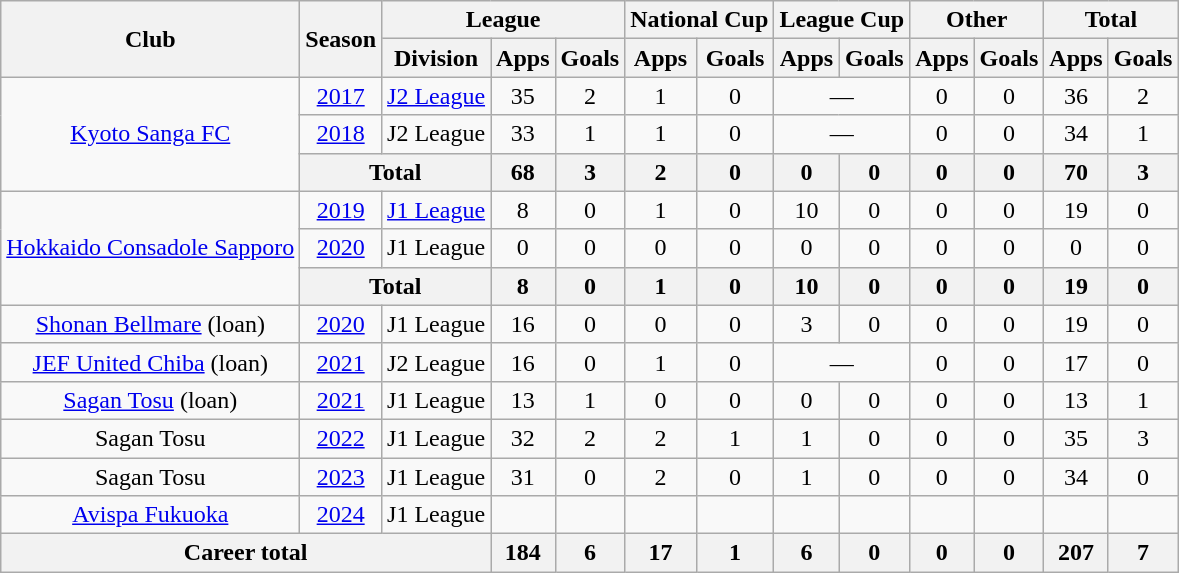<table class="wikitable" style="text-align: center">
<tr>
<th rowspan="2">Club</th>
<th rowspan="2">Season</th>
<th colspan="3">League</th>
<th colspan="2">National Cup</th>
<th colspan="2">League Cup</th>
<th colspan="2">Other</th>
<th colspan="2">Total</th>
</tr>
<tr>
<th>Division</th>
<th>Apps</th>
<th>Goals</th>
<th>Apps</th>
<th>Goals</th>
<th>Apps</th>
<th>Goals</th>
<th>Apps</th>
<th>Goals</th>
<th>Apps</th>
<th>Goals</th>
</tr>
<tr>
<td rowspan="3"><a href='#'>Kyoto Sanga FC</a></td>
<td><a href='#'>2017</a></td>
<td><a href='#'>J2 League</a></td>
<td>35</td>
<td>2</td>
<td>1</td>
<td>0</td>
<td colspan="2">—</td>
<td>0</td>
<td>0</td>
<td>36</td>
<td>2</td>
</tr>
<tr>
<td><a href='#'>2018</a></td>
<td>J2 League</td>
<td>33</td>
<td>1</td>
<td>1</td>
<td>0</td>
<td colspan="2">—</td>
<td>0</td>
<td>0</td>
<td>34</td>
<td>1</td>
</tr>
<tr>
<th colspan=2>Total</th>
<th>68</th>
<th>3</th>
<th>2</th>
<th>0</th>
<th>0</th>
<th>0</th>
<th>0</th>
<th>0</th>
<th>70</th>
<th>3</th>
</tr>
<tr>
<td rowspan="3"><a href='#'>Hokkaido Consadole Sapporo</a></td>
<td><a href='#'>2019</a></td>
<td><a href='#'>J1 League</a></td>
<td>8</td>
<td>0</td>
<td>1</td>
<td>0</td>
<td>10</td>
<td>0</td>
<td>0</td>
<td>0</td>
<td>19</td>
<td>0</td>
</tr>
<tr>
<td><a href='#'>2020</a></td>
<td>J1 League</td>
<td>0</td>
<td>0</td>
<td>0</td>
<td>0</td>
<td>0</td>
<td>0</td>
<td>0</td>
<td>0</td>
<td>0</td>
<td>0</td>
</tr>
<tr>
<th colspan="2">Total</th>
<th>8</th>
<th>0</th>
<th>1</th>
<th>0</th>
<th>10</th>
<th>0</th>
<th>0</th>
<th>0</th>
<th>19</th>
<th>0</th>
</tr>
<tr>
<td><a href='#'>Shonan Bellmare</a> (loan)</td>
<td><a href='#'>2020</a></td>
<td>J1 League</td>
<td>16</td>
<td>0</td>
<td>0</td>
<td>0</td>
<td>3</td>
<td>0</td>
<td>0</td>
<td>0</td>
<td>19</td>
<td>0</td>
</tr>
<tr>
<td><a href='#'>JEF United Chiba</a> (loan)</td>
<td><a href='#'>2021</a></td>
<td>J2 League</td>
<td>16</td>
<td>0</td>
<td>1</td>
<td>0</td>
<td colspan="2">—</td>
<td>0</td>
<td>0</td>
<td>17</td>
<td>0</td>
</tr>
<tr>
<td><a href='#'>Sagan Tosu</a> (loan)</td>
<td><a href='#'>2021</a></td>
<td>J1 League</td>
<td>13</td>
<td>1</td>
<td>0</td>
<td>0</td>
<td>0</td>
<td>0</td>
<td>0</td>
<td>0</td>
<td>13</td>
<td>1</td>
</tr>
<tr>
<td>Sagan Tosu</td>
<td><a href='#'>2022</a></td>
<td>J1 League</td>
<td>32</td>
<td>2</td>
<td>2</td>
<td>1</td>
<td>1</td>
<td>0</td>
<td>0</td>
<td>0</td>
<td>35</td>
<td>3</td>
</tr>
<tr>
<td>Sagan Tosu</td>
<td><a href='#'>2023</a></td>
<td>J1 League</td>
<td>31</td>
<td>0</td>
<td>2</td>
<td>0</td>
<td>1</td>
<td>0</td>
<td>0</td>
<td>0</td>
<td>34</td>
<td>0</td>
</tr>
<tr>
<td><a href='#'>Avispa Fukuoka</a></td>
<td><a href='#'>2024</a></td>
<td>J1 League</td>
<td></td>
<td></td>
<td></td>
<td></td>
<td></td>
<td></td>
<td></td>
<td></td>
<td></td>
<td></td>
</tr>
<tr>
<th colspan="3">Career total</th>
<th>184</th>
<th>6</th>
<th>17</th>
<th>1</th>
<th>6</th>
<th>0</th>
<th>0</th>
<th>0</th>
<th>207</th>
<th>7</th>
</tr>
</table>
